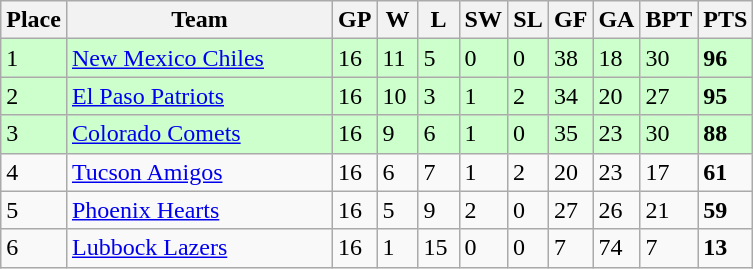<table class="wikitable">
<tr>
<th>Place</th>
<th width="170">Team</th>
<th width="20">GP</th>
<th width="20">W</th>
<th width="20">L</th>
<th width="20">SW</th>
<th width="20">SL</th>
<th width="20">GF</th>
<th width="20">GA</th>
<th width="25">BPT</th>
<th width="20">PTS</th>
</tr>
<tr bgcolor=#ccffcc>
<td>1</td>
<td><a href='#'>New Mexico Chiles</a></td>
<td>16</td>
<td>11</td>
<td>5</td>
<td>0</td>
<td>0</td>
<td>38</td>
<td>18</td>
<td>30</td>
<td><strong>96</strong></td>
</tr>
<tr bgcolor=#ccffcc>
<td>2</td>
<td><a href='#'>El Paso Patriots</a></td>
<td>16</td>
<td>10</td>
<td>3</td>
<td>1</td>
<td>2</td>
<td>34</td>
<td>20</td>
<td>27</td>
<td><strong>95</strong></td>
</tr>
<tr bgcolor=#ccffcc>
<td>3</td>
<td><a href='#'>Colorado Comets</a></td>
<td>16</td>
<td>9</td>
<td>6</td>
<td>1</td>
<td>0</td>
<td>35</td>
<td>23</td>
<td>30</td>
<td><strong>88</strong></td>
</tr>
<tr bgcolor=>
<td>4</td>
<td><a href='#'>Tucson Amigos</a></td>
<td>16</td>
<td>6</td>
<td>7</td>
<td>1</td>
<td>2</td>
<td>20</td>
<td>23</td>
<td>17</td>
<td><strong>61</strong></td>
</tr>
<tr>
<td>5</td>
<td><a href='#'>Phoenix Hearts</a></td>
<td>16</td>
<td>5</td>
<td>9</td>
<td>2</td>
<td>0</td>
<td>27</td>
<td>26</td>
<td>21</td>
<td><strong>59</strong></td>
</tr>
<tr>
<td>6</td>
<td><a href='#'>Lubbock Lazers</a></td>
<td>16</td>
<td>1</td>
<td>15</td>
<td>0</td>
<td>0</td>
<td>7</td>
<td>74</td>
<td>7</td>
<td><strong>13</strong></td>
</tr>
</table>
